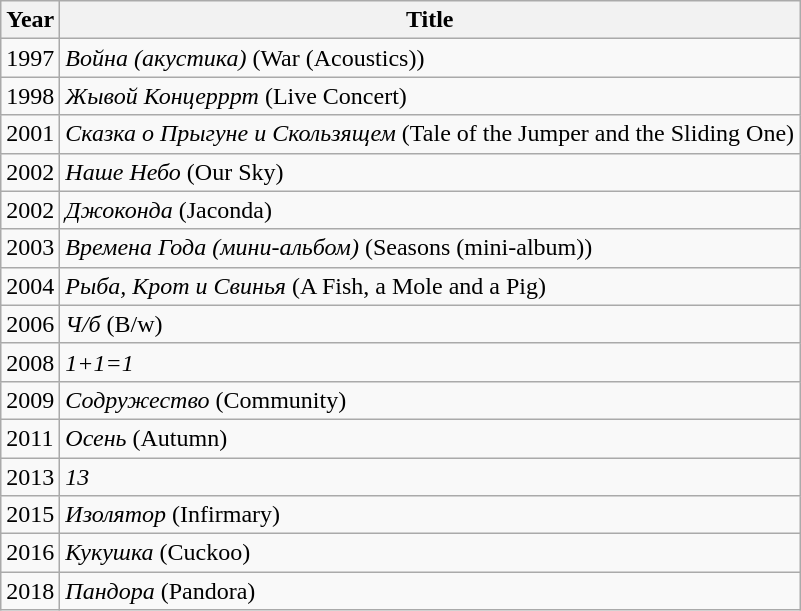<table class="wikitable">
<tr>
<th>Year</th>
<th>Title</th>
</tr>
<tr>
<td>1997</td>
<td><em>Война (акустика)</em> (War (Acoustics))</td>
</tr>
<tr>
<td>1998</td>
<td><em>Жывой Концерррт</em> (Live Concert)</td>
</tr>
<tr>
<td>2001</td>
<td><em>Сказка о Прыгуне и Скользящем</em> (Tale of the Jumper and the Sliding One)</td>
</tr>
<tr>
<td>2002</td>
<td><em>Наше Небо</em> (Our Sky)</td>
</tr>
<tr>
<td>2002</td>
<td><em>Джоконда</em> (Jaconda)</td>
</tr>
<tr>
<td>2003</td>
<td><em>Времена Года (мини-альбом)</em> (Seasons (mini-album))</td>
</tr>
<tr>
<td>2004</td>
<td><em>Рыба, Крот и Свинья</em> (A Fish, a Mole and a Pig)</td>
</tr>
<tr>
<td>2006</td>
<td><em>Ч/б</em> (B/w)</td>
</tr>
<tr>
<td>2008</td>
<td><em>1+1=1</em></td>
</tr>
<tr>
<td>2009</td>
<td><em>Содружество</em> (Community)</td>
</tr>
<tr>
<td>2011</td>
<td><em>Осень</em> (Autumn)</td>
</tr>
<tr>
<td>2013</td>
<td><em>13</em></td>
</tr>
<tr>
<td>2015</td>
<td><em>Изолятор</em> (Infirmary)</td>
</tr>
<tr>
<td>2016</td>
<td><em>Кукушка</em> (Cuckoo)</td>
</tr>
<tr>
<td>2018</td>
<td><em>Пандора</em> (Pandora)</td>
</tr>
</table>
